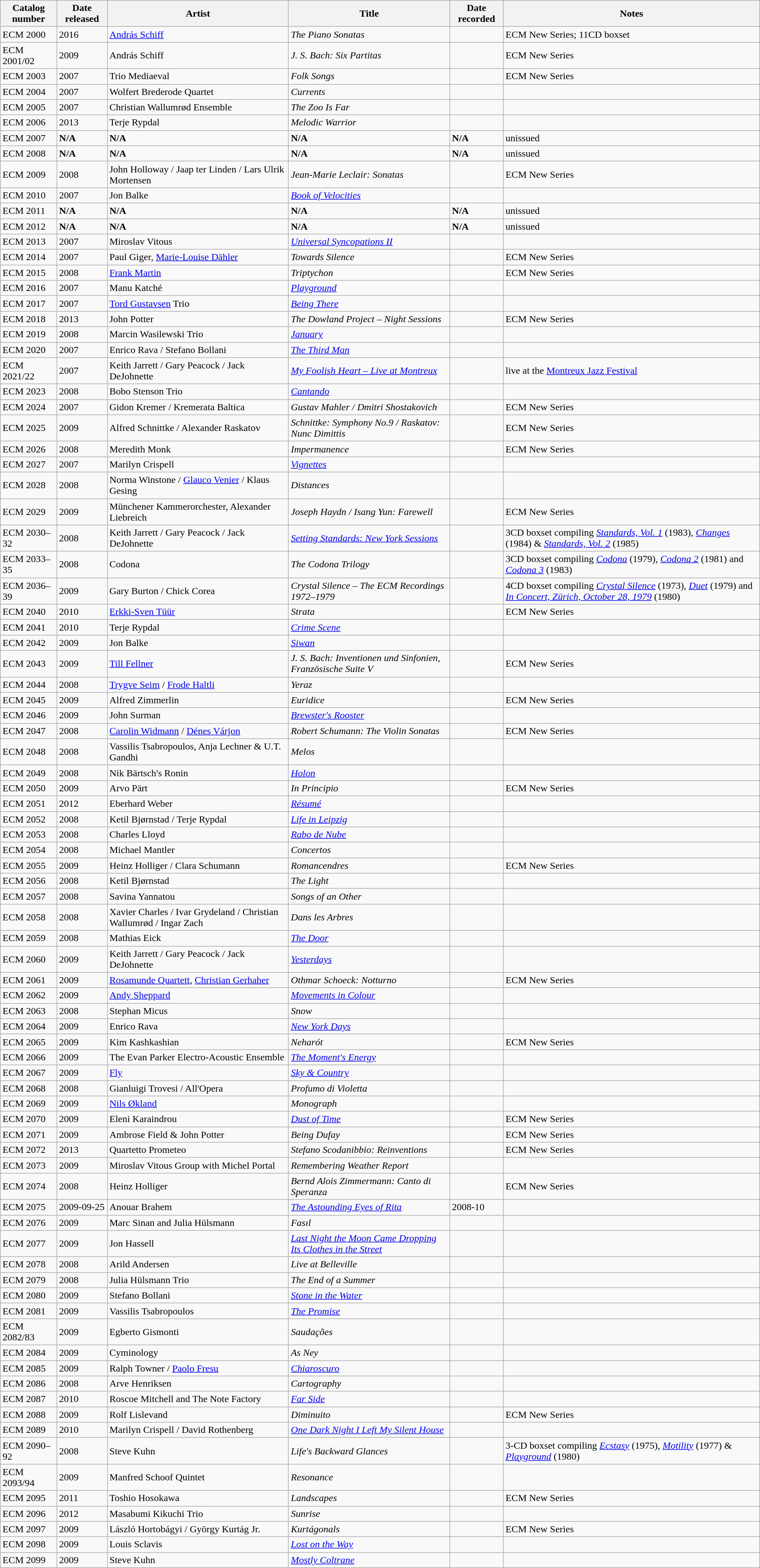<table class="wikitable sortable" align="center" bgcolor="#CCCCCC" |>
<tr>
<th>Catalog number</th>
<th>Date released</th>
<th>Artist</th>
<th>Title</th>
<th>Date recorded</th>
<th>Notes</th>
</tr>
<tr>
<td>ECM 2000</td>
<td>2016</td>
<td><a href='#'>András Schiff</a></td>
<td><em>The Piano Sonatas</em></td>
<td></td>
<td>ECM New Series; 11CD boxset</td>
</tr>
<tr>
<td>ECM 2001/02</td>
<td>2009</td>
<td>András Schiff</td>
<td><em>J. S. Bach: Six Partitas</em></td>
<td></td>
<td>ECM New Series</td>
</tr>
<tr>
<td>ECM 2003</td>
<td>2007</td>
<td>Trio Mediaeval</td>
<td><em>Folk Songs</em></td>
<td></td>
<td>ECM New Series</td>
</tr>
<tr>
<td>ECM 2004</td>
<td>2007</td>
<td>Wolfert Brederode Quartet</td>
<td><em>Currents</em></td>
<td></td>
<td></td>
</tr>
<tr>
<td>ECM 2005</td>
<td>2007</td>
<td>Christian Wallumrød Ensemble</td>
<td><em>The Zoo Is Far</em></td>
<td></td>
<td></td>
</tr>
<tr>
<td>ECM 2006</td>
<td>2013</td>
<td>Terje Rypdal</td>
<td><em>Melodic Warrior</em></td>
<td></td>
<td></td>
</tr>
<tr>
<td>ECM 2007</td>
<td><strong>N/A</strong></td>
<td><strong>N/A</strong></td>
<td><strong>N/A</strong></td>
<td><strong>N/A</strong></td>
<td>unissued</td>
</tr>
<tr>
<td>ECM 2008</td>
<td><strong>N/A</strong></td>
<td><strong>N/A</strong></td>
<td><strong>N/A</strong></td>
<td><strong>N/A</strong></td>
<td>unissued</td>
</tr>
<tr>
<td>ECM 2009</td>
<td>2008</td>
<td>John Holloway / Jaap ter Linden / Lars Ulrik Mortensen</td>
<td><em>Jean-Marie Leclair: Sonatas</em></td>
<td></td>
<td>ECM New Series</td>
</tr>
<tr>
<td>ECM 2010</td>
<td>2007</td>
<td>Jon Balke</td>
<td><em><a href='#'>Book of Velocities</a></em></td>
<td></td>
<td></td>
</tr>
<tr>
<td>ECM 2011</td>
<td><strong>N/A</strong></td>
<td><strong>N/A</strong></td>
<td><strong>N/A</strong></td>
<td><strong>N/A</strong></td>
<td>unissued</td>
</tr>
<tr>
<td>ECM 2012</td>
<td><strong>N/A</strong></td>
<td><strong>N/A</strong></td>
<td><strong>N/A</strong></td>
<td><strong>N/A</strong></td>
<td>unissued</td>
</tr>
<tr>
<td>ECM 2013</td>
<td>2007</td>
<td>Miroslav Vitous</td>
<td><em><a href='#'>Universal Syncopations II</a></em></td>
<td></td>
<td></td>
</tr>
<tr>
<td>ECM 2014</td>
<td>2007</td>
<td>Paul Giger, <a href='#'>Marie-Louise Dähler</a></td>
<td><em>Towards Silence</em></td>
<td></td>
<td>ECM New Series</td>
</tr>
<tr>
<td>ECM 2015</td>
<td>2008</td>
<td><a href='#'>Frank Martin</a></td>
<td><em>Triptychon</em></td>
<td></td>
<td>ECM New Series</td>
</tr>
<tr>
<td>ECM 2016</td>
<td>2007</td>
<td>Manu Katché</td>
<td><em><a href='#'>Playground</a></em></td>
<td></td>
<td></td>
</tr>
<tr>
<td>ECM 2017</td>
<td>2007</td>
<td><a href='#'>Tord Gustavsen</a> Trio</td>
<td><em><a href='#'>Being There</a></em></td>
<td></td>
<td></td>
</tr>
<tr>
<td>ECM 2018</td>
<td>2013</td>
<td>John Potter</td>
<td><em>The Dowland Project – Night Sessions</em></td>
<td></td>
<td>ECM New Series</td>
</tr>
<tr>
<td>ECM 2019</td>
<td>2008</td>
<td>Marcin Wasilewski Trio</td>
<td><em><a href='#'>January</a></em></td>
<td></td>
<td></td>
</tr>
<tr>
<td>ECM 2020</td>
<td>2007</td>
<td>Enrico Rava / Stefano Bollani</td>
<td><em><a href='#'>The Third Man</a></em></td>
<td></td>
<td></td>
</tr>
<tr>
<td>ECM 2021/22</td>
<td>2007</td>
<td>Keith Jarrett / Gary Peacock / Jack DeJohnette</td>
<td><em><a href='#'>My Foolish Heart – Live at Montreux</a></em></td>
<td></td>
<td>live at the <a href='#'>Montreux Jazz Festival</a></td>
</tr>
<tr>
<td>ECM 2023</td>
<td>2008</td>
<td>Bobo Stenson Trio</td>
<td><em><a href='#'>Cantando</a></em></td>
<td></td>
<td></td>
</tr>
<tr>
<td>ECM 2024</td>
<td>2007</td>
<td>Gidon Kremer / Kremerata Baltica</td>
<td><em>Gustav Mahler / Dmitri Shostakovich</em></td>
<td></td>
<td>ECM New Series</td>
</tr>
<tr>
<td>ECM 2025</td>
<td>2009</td>
<td>Alfred Schnittke / Alexander Raskatov</td>
<td><em>Schnittke: Symphony No.9 / Raskatov: Nunc Dimittis</em></td>
<td></td>
<td>ECM New Series</td>
</tr>
<tr>
<td>ECM 2026</td>
<td>2008</td>
<td>Meredith Monk</td>
<td><em>Impermanence</em></td>
<td></td>
<td>ECM New Series</td>
</tr>
<tr>
<td>ECM 2027</td>
<td>2007</td>
<td>Marilyn Crispell</td>
<td><em><a href='#'>Vignettes</a></em></td>
<td></td>
<td></td>
</tr>
<tr>
<td>ECM 2028</td>
<td>2008</td>
<td>Norma Winstone / <a href='#'>Glauco Venier</a> / Klaus Gesing</td>
<td><em>Distances</em></td>
<td></td>
<td></td>
</tr>
<tr>
<td>ECM 2029</td>
<td>2009</td>
<td>Münchener Kammerorchester, Alexander Liebreich</td>
<td><em>Joseph Haydn / Isang Yun: Farewell</em></td>
<td></td>
<td>ECM New Series</td>
</tr>
<tr>
<td>ECM 2030–32</td>
<td>2008</td>
<td>Keith Jarrett / Gary Peacock / Jack DeJohnette</td>
<td><em><a href='#'>Setting Standards: New York Sessions</a></em></td>
<td></td>
<td>3CD boxset compiling <em><a href='#'>Standards, Vol. 1</a></em> (1983), <em><a href='#'>Changes</a></em> (1984) & <em><a href='#'>Standards, Vol. 2</a></em> (1985)</td>
</tr>
<tr>
<td>ECM 2033–35</td>
<td>2008</td>
<td>Codona</td>
<td><em>The Codona Trilogy</em></td>
<td></td>
<td>3CD boxset compiling <em><a href='#'>Codona</a></em> (1979), <em><a href='#'>Codona 2</a></em> (1981) and <em><a href='#'>Codona 3</a></em> (1983)</td>
</tr>
<tr>
<td>ECM 2036–39</td>
<td>2009</td>
<td>Gary Burton / Chick Corea</td>
<td><em>Crystal Silence – The ECM Recordings 1972–1979</em></td>
<td></td>
<td>4CD boxset compiling <em><a href='#'>Crystal Silence</a></em> (1973), <em><a href='#'>Duet</a></em> (1979) and <em><a href='#'>In Concert, Zürich, October 28, 1979</a></em> (1980)</td>
</tr>
<tr>
<td>ECM 2040</td>
<td>2010</td>
<td><a href='#'>Erkki-Sven Tüür</a></td>
<td><em>Strata</em></td>
<td></td>
<td>ECM New Series</td>
</tr>
<tr>
<td>ECM 2041</td>
<td>2010</td>
<td>Terje Rypdal</td>
<td><em><a href='#'>Crime Scene</a></em></td>
<td></td>
<td></td>
</tr>
<tr>
<td>ECM 2042</td>
<td>2009</td>
<td>Jon Balke</td>
<td><em><a href='#'>Siwan</a></em></td>
<td></td>
<td></td>
</tr>
<tr>
<td>ECM 2043</td>
<td>2009</td>
<td><a href='#'>Till Fellner</a></td>
<td><em>J. S. Bach: Inventionen und Sinfonien, Französische Suite V</em></td>
<td></td>
<td>ECM New Series</td>
</tr>
<tr>
<td>ECM 2044</td>
<td>2008</td>
<td><a href='#'>Trygve Seim</a> / <a href='#'>Frode Haltli</a></td>
<td><em>Yeraz</em></td>
<td></td>
<td></td>
</tr>
<tr>
<td>ECM 2045</td>
<td>2009</td>
<td>Alfred Zimmerlin</td>
<td><em>Euridice</em></td>
<td></td>
<td>ECM New Series</td>
</tr>
<tr>
<td>ECM 2046</td>
<td>2009</td>
<td>John Surman</td>
<td><em><a href='#'>Brewster's Rooster</a></em></td>
<td></td>
<td></td>
</tr>
<tr>
<td>ECM 2047</td>
<td>2008</td>
<td><a href='#'>Carolin Widmann</a> / <a href='#'>Dénes Várjon</a></td>
<td><em>Robert Schumann: The Violin Sonatas</em></td>
<td></td>
<td>ECM New Series</td>
</tr>
<tr>
<td>ECM 2048</td>
<td>2008</td>
<td>Vassilis Tsabropoulos, Anja Lechner & U.T. Gandhi</td>
<td><em>Melos</em></td>
<td></td>
<td></td>
</tr>
<tr>
<td>ECM 2049</td>
<td>2008</td>
<td>Nik Bärtsch's Ronin</td>
<td><em><a href='#'>Holon</a></em></td>
<td></td>
<td></td>
</tr>
<tr>
<td>ECM 2050</td>
<td>2009</td>
<td>Arvo Pärt</td>
<td><em>In Principio</em></td>
<td></td>
<td>ECM New Series</td>
</tr>
<tr>
<td>ECM 2051</td>
<td>2012</td>
<td>Eberhard Weber</td>
<td><em><a href='#'>Résumé</a></em></td>
<td></td>
<td></td>
</tr>
<tr>
<td>ECM 2052</td>
<td>2008</td>
<td>Ketil Bjørnstad / Terje Rypdal</td>
<td><em><a href='#'>Life in Leipzig</a></em></td>
<td></td>
<td></td>
</tr>
<tr>
<td>ECM 2053</td>
<td>2008</td>
<td>Charles Lloyd</td>
<td><em><a href='#'>Rabo de Nube</a></em></td>
<td></td>
<td></td>
</tr>
<tr>
<td>ECM 2054</td>
<td>2008</td>
<td>Michael Mantler</td>
<td><em>Concertos</em></td>
<td></td>
<td></td>
</tr>
<tr>
<td>ECM 2055</td>
<td>2009</td>
<td>Heinz Holliger / Clara Schumann</td>
<td><em>Romancendres</em></td>
<td></td>
<td>ECM New Series</td>
</tr>
<tr>
<td>ECM 2056</td>
<td>2008</td>
<td>Ketil Bjørnstad</td>
<td><em>The Light</em></td>
<td></td>
<td></td>
</tr>
<tr>
<td>ECM 2057</td>
<td>2008</td>
<td>Savina Yannatou</td>
<td><em>Songs of an Other</em></td>
<td></td>
<td></td>
</tr>
<tr>
<td>ECM 2058</td>
<td>2008</td>
<td>Xavier Charles / Ivar Grydeland / Christian Wallumrød / Ingar Zach</td>
<td><em>Dans les Arbres</em></td>
<td></td>
<td></td>
</tr>
<tr>
<td>ECM 2059</td>
<td>2008</td>
<td>Mathias Eick</td>
<td><em><a href='#'>The Door</a></em></td>
<td></td>
<td></td>
</tr>
<tr>
<td>ECM 2060</td>
<td>2009</td>
<td>Keith Jarrett / Gary Peacock / Jack DeJohnette</td>
<td><em><a href='#'>Yesterdays</a></em></td>
<td></td>
<td></td>
</tr>
<tr>
<td>ECM 2061</td>
<td>2009</td>
<td><a href='#'>Rosamunde Quartett</a>, <a href='#'>Christian Gerhaher</a></td>
<td><em>Othmar Schoeck: Notturno</em></td>
<td></td>
<td>ECM New Series</td>
</tr>
<tr>
<td>ECM 2062</td>
<td>2009</td>
<td><a href='#'>Andy Sheppard</a></td>
<td><em><a href='#'>Movements in Colour</a></em></td>
<td></td>
<td></td>
</tr>
<tr>
<td>ECM 2063</td>
<td>2008</td>
<td>Stephan Micus</td>
<td><em>Snow</em></td>
<td></td>
<td></td>
</tr>
<tr>
<td>ECM 2064</td>
<td>2009</td>
<td>Enrico Rava</td>
<td><em><a href='#'>New York Days</a></em></td>
<td></td>
<td></td>
</tr>
<tr>
<td>ECM 2065</td>
<td>2009</td>
<td>Kim Kashkashian</td>
<td><em>Neharót</em></td>
<td></td>
<td>ECM New Series</td>
</tr>
<tr>
<td>ECM 2066</td>
<td>2009</td>
<td>The Evan Parker Electro-Acoustic Ensemble</td>
<td><em><a href='#'>The Moment's Energy</a></em></td>
<td></td>
<td></td>
</tr>
<tr>
<td>ECM 2067</td>
<td>2009</td>
<td><a href='#'>Fly</a></td>
<td><em><a href='#'>Sky & Country</a></em></td>
<td></td>
<td></td>
</tr>
<tr>
<td>ECM 2068</td>
<td>2008</td>
<td>Gianluigi Trovesi / All'Opera</td>
<td><em>Profumo di Violetta</em></td>
<td></td>
<td></td>
</tr>
<tr>
<td>ECM 2069</td>
<td>2009</td>
<td><a href='#'>Nils Økland</a></td>
<td><em>Monograph</em></td>
<td></td>
<td></td>
</tr>
<tr>
<td>ECM 2070</td>
<td>2009</td>
<td>Eleni Karaindrou</td>
<td><em><a href='#'>Dust of Time</a></em></td>
<td></td>
<td>ECM New Series</td>
</tr>
<tr>
<td>ECM 2071</td>
<td>2009</td>
<td>Ambrose Field & John Potter</td>
<td><em>Being Dufay</em></td>
<td></td>
<td>ECM New Series</td>
</tr>
<tr>
<td>ECM 2072</td>
<td>2013</td>
<td>Quartetto Prometeo</td>
<td><em>Stefano Scodanibbio: Reinventions</em></td>
<td></td>
<td>ECM New Series</td>
</tr>
<tr>
<td>ECM 2073</td>
<td>2009</td>
<td>Miroslav Vitous Group with Michel Portal</td>
<td><em>Remembering Weather Report</em></td>
<td></td>
<td></td>
</tr>
<tr>
<td>ECM 2074</td>
<td>2008</td>
<td>Heinz Holliger</td>
<td><em>Bernd Alois Zimmermann: Canto di Speranza</em></td>
<td></td>
<td>ECM New Series</td>
</tr>
<tr>
<td>ECM 2075</td>
<td>2009-09-25</td>
<td>Anouar Brahem</td>
<td><em><a href='#'>The Astounding Eyes of Rita</a></em></td>
<td>2008-10</td>
<td></td>
</tr>
<tr>
<td>ECM 2076</td>
<td>2009</td>
<td>Marc Sinan and Julia Hülsmann</td>
<td><em>Fasıl</em></td>
<td></td>
<td></td>
</tr>
<tr>
<td>ECM 2077</td>
<td>2009</td>
<td>Jon Hassell</td>
<td><em><a href='#'>Last Night the Moon Came Dropping Its Clothes in the Street</a></em></td>
<td></td>
<td></td>
</tr>
<tr>
<td>ECM 2078</td>
<td>2008</td>
<td>Arild Andersen</td>
<td><em>Live at Belleville</em></td>
<td></td>
<td></td>
</tr>
<tr>
<td>ECM 2079</td>
<td>2008</td>
<td>Julia Hülsmann Trio</td>
<td><em>The End of a Summer</em></td>
<td></td>
<td></td>
</tr>
<tr>
<td>ECM 2080</td>
<td>2009</td>
<td>Stefano Bollani</td>
<td><em><a href='#'>Stone in the Water</a></em></td>
<td></td>
<td></td>
</tr>
<tr>
<td>ECM 2081</td>
<td>2009</td>
<td>Vassilis Tsabropoulos</td>
<td><em><a href='#'>The Promise</a></em></td>
<td></td>
<td></td>
</tr>
<tr>
<td>ECM 2082/83</td>
<td>2009</td>
<td>Egberto Gismonti</td>
<td><em>Saudações</em></td>
<td></td>
<td></td>
</tr>
<tr>
<td>ECM 2084</td>
<td>2009</td>
<td>Cyminology</td>
<td><em>As Ney</em></td>
<td></td>
<td></td>
</tr>
<tr>
<td>ECM 2085</td>
<td>2009</td>
<td>Ralph Towner / <a href='#'>Paolo Fresu</a></td>
<td><em><a href='#'>Chiaroscuro</a></em></td>
<td></td>
<td></td>
</tr>
<tr>
<td>ECM 2086</td>
<td>2008</td>
<td>Arve Henriksen</td>
<td><em>Cartography</em></td>
<td></td>
<td></td>
</tr>
<tr>
<td>ECM 2087</td>
<td>2010</td>
<td>Roscoe Mitchell and The Note Factory</td>
<td><em><a href='#'>Far Side</a></em></td>
<td></td>
<td></td>
</tr>
<tr>
<td>ECM 2088</td>
<td>2009</td>
<td>Rolf Lislevand</td>
<td><em>Diminuito</em></td>
<td></td>
<td>ECM New Series</td>
</tr>
<tr>
<td>ECM 2089</td>
<td>2010</td>
<td>Marilyn Crispell / David Rothenberg</td>
<td><em><a href='#'>One Dark Night I Left My Silent House</a></em></td>
<td></td>
<td></td>
</tr>
<tr>
<td>ECM 2090–92</td>
<td>2008</td>
<td>Steve Kuhn</td>
<td><em>Life's Backward Glances</em></td>
<td></td>
<td>3-CD boxset compiling <em><a href='#'>Ecstasy</a></em> (1975), <em><a href='#'>Motility</a></em> (1977) & <em><a href='#'>Playground</a></em> (1980)</td>
</tr>
<tr>
<td>ECM 2093/94</td>
<td>2009</td>
<td>Manfred Schoof Quintet</td>
<td><em>Resonance</em></td>
<td></td>
<td></td>
</tr>
<tr>
<td>ECM 2095</td>
<td>2011</td>
<td>Toshio Hosokawa</td>
<td><em>Landscapes</em></td>
<td></td>
<td>ECM New Series</td>
</tr>
<tr>
<td>ECM 2096</td>
<td>2012</td>
<td>Masabumi Kikuchi Trio</td>
<td><em>Sunrise</em></td>
<td></td>
<td></td>
</tr>
<tr>
<td>ECM 2097</td>
<td>2009</td>
<td>László Hortobágyi / György Kurtág Jr.</td>
<td><em>Kurtágonals</em></td>
<td></td>
<td>ECM New Series</td>
</tr>
<tr>
<td>ECM 2098</td>
<td>2009</td>
<td>Louis Sclavis</td>
<td><em><a href='#'>Lost on the Way</a></em></td>
<td></td>
<td></td>
</tr>
<tr>
<td>ECM 2099</td>
<td>2009</td>
<td>Steve Kuhn</td>
<td><em><a href='#'>Mostly Coltrane</a></em></td>
<td></td>
<td></td>
</tr>
</table>
